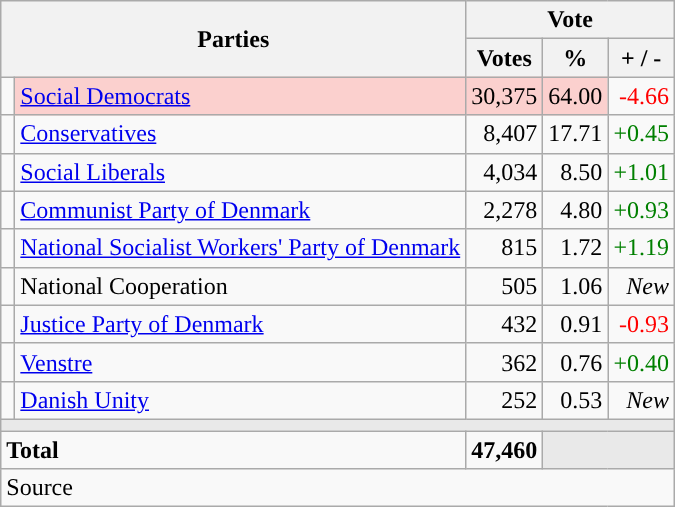<table class="wikitable" style="text-align:right;">
<tr>
<th style="text-align:centre;" rowspan="2" colspan="2" width="225">Parties</th>
<th colspan="3">Vote</th>
</tr>
<tr>
<th width="15">Votes</th>
<th width="15">%</th>
<th width="15">+ / -</th>
</tr>
<tr>
<td width="2" style="color:inherit;background:"></td>
<td bgcolor=#fbd0ce  align="left"><a href='#'>Social Democrats</a></td>
<td bgcolor=#fbd0ce>30,375</td>
<td bgcolor=#fbd0ce>64.00</td>
<td style=color:red;>-4.66</td>
</tr>
<tr>
<td width="2" style="color:inherit;background:"></td>
<td align="left"><a href='#'>Conservatives</a></td>
<td>8,407</td>
<td>17.71</td>
<td style=color:green;>+0.45</td>
</tr>
<tr>
<td width="2" style="color:inherit;background:"></td>
<td align="left"><a href='#'>Social Liberals</a></td>
<td>4,034</td>
<td>8.50</td>
<td style=color:green;>+1.01</td>
</tr>
<tr>
<td width="2" style="color:inherit;background:"></td>
<td align="left"><a href='#'>Communist Party of Denmark</a></td>
<td>2,278</td>
<td>4.80</td>
<td style=color:green;>+0.93</td>
</tr>
<tr>
<td width="2" style="color:inherit;background:"></td>
<td align="left"><a href='#'>National Socialist Workers' Party of Denmark</a></td>
<td>815</td>
<td>1.72</td>
<td style=color:green;>+1.19</td>
</tr>
<tr>
<td width="2" style="color:inherit;background:"></td>
<td align="left">National Cooperation</td>
<td>505</td>
<td>1.06</td>
<td><em>New</em></td>
</tr>
<tr>
<td width="2" style="color:inherit;background:"></td>
<td align="left"><a href='#'>Justice Party of Denmark</a></td>
<td>432</td>
<td>0.91</td>
<td style=color:red;>-0.93</td>
</tr>
<tr>
<td width="2" style="color:inherit;background:"></td>
<td align="left"><a href='#'>Venstre</a></td>
<td>362</td>
<td>0.76</td>
<td style=color:green;>+0.40</td>
</tr>
<tr>
<td width="2" style="color:inherit;background:"></td>
<td align="left"><a href='#'>Danish Unity</a></td>
<td>252</td>
<td>0.53</td>
<td><em>New</em></td>
</tr>
<tr>
<td colspan="7" bgcolor="#E9E9E9"></td>
</tr>
<tr>
<td align="left" colspan="2"><strong>Total</strong></td>
<td><strong>47,460</strong></td>
<td bgcolor="#E9E9E9" colspan="2"></td>
</tr>
<tr>
<td align="left" colspan="6">Source</td>
</tr>
</table>
